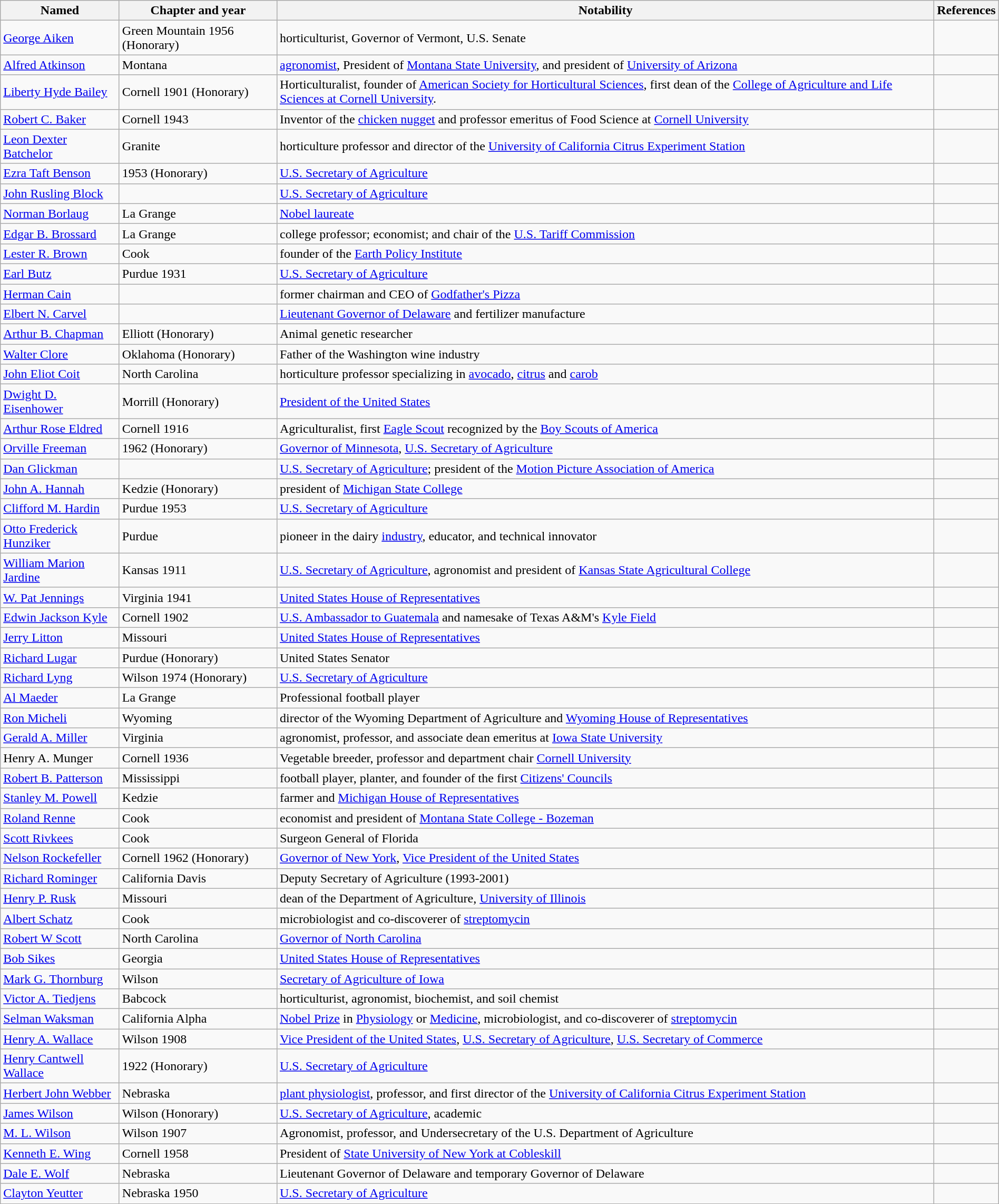<table class="wikitable sortable" style="width:100%;">
<tr>
<th>Named</th>
<th>Chapter and year</th>
<th>Notability</th>
<th>References</th>
</tr>
<tr>
<td><a href='#'>George Aiken</a></td>
<td>Green Mountain 1956 (Honorary)</td>
<td>horticulturist, Governor of Vermont, U.S. Senate</td>
<td></td>
</tr>
<tr>
<td><a href='#'>Alfred Atkinson</a></td>
<td>Montana</td>
<td><a href='#'>agronomist</a>, President of <a href='#'>Montana State University</a>, and president of <a href='#'>University of Arizona</a></td>
<td></td>
</tr>
<tr>
<td><a href='#'>Liberty Hyde Bailey</a></td>
<td>Cornell 1901 (Honorary)</td>
<td>Horticulturalist, founder of <a href='#'>American Society for Horticultural Sciences</a>, first dean of the <a href='#'>College of Agriculture and Life Sciences at Cornell University</a>.</td>
<td></td>
</tr>
<tr>
<td><a href='#'>Robert C. Baker</a></td>
<td>Cornell 1943</td>
<td>Inventor of the <a href='#'>chicken nugget</a> and professor emeritus of Food Science at <a href='#'>Cornell University</a></td>
<td></td>
</tr>
<tr>
<td><a href='#'>Leon Dexter Batchelor</a></td>
<td>Granite</td>
<td>horticulture professor and director of the <a href='#'>University of California Citrus Experiment Station</a></td>
<td></td>
</tr>
<tr>
<td><a href='#'>Ezra Taft Benson</a></td>
<td>1953 (Honorary)</td>
<td><a href='#'>U.S. Secretary of Agriculture</a></td>
<td></td>
</tr>
<tr>
<td><a href='#'>John Rusling Block</a></td>
<td></td>
<td><a href='#'>U.S. Secretary of Agriculture</a></td>
<td></td>
</tr>
<tr>
<td><a href='#'>Norman Borlaug</a></td>
<td>La Grange</td>
<td><a href='#'>Nobel laureate</a></td>
<td></td>
</tr>
<tr>
<td><a href='#'>Edgar B. Brossard</a></td>
<td>La Grange</td>
<td>college professor; economist; and chair of the <a href='#'>U.S. Tariff Commission</a></td>
<td></td>
</tr>
<tr>
<td><a href='#'>Lester R. Brown</a></td>
<td>Cook</td>
<td>founder of the <a href='#'>Earth Policy Institute</a></td>
<td></td>
</tr>
<tr>
<td><a href='#'>Earl Butz</a></td>
<td>Purdue 1931</td>
<td><a href='#'>U.S. Secretary of Agriculture</a></td>
<td></td>
</tr>
<tr>
<td><a href='#'>Herman Cain</a></td>
<td></td>
<td>former chairman and CEO of <a href='#'>Godfather's Pizza</a></td>
<td></td>
</tr>
<tr>
<td><a href='#'>Elbert N. Carvel</a></td>
<td></td>
<td><a href='#'>Lieutenant Governor of Delaware</a> and fertilizer manufacture</td>
<td></td>
</tr>
<tr>
<td><a href='#'>Arthur B. Chapman</a></td>
<td>Elliott (Honorary)</td>
<td>Animal genetic researcher</td>
<td></td>
</tr>
<tr>
<td><a href='#'>Walter Clore</a></td>
<td>Oklahoma (Honorary)</td>
<td>Father of the Washington wine industry</td>
<td></td>
</tr>
<tr>
<td><a href='#'>John Eliot Coit</a></td>
<td>North Carolina</td>
<td>horticulture professor specializing in <a href='#'>avocado</a>, <a href='#'>citrus</a> and <a href='#'>carob</a></td>
<td></td>
</tr>
<tr>
<td><a href='#'>Dwight D. Eisenhower</a></td>
<td>Morrill (Honorary)</td>
<td><a href='#'>President of the United States</a></td>
<td></td>
</tr>
<tr>
<td><a href='#'>Arthur Rose Eldred</a></td>
<td>Cornell 1916</td>
<td>Agriculturalist, first <a href='#'>Eagle Scout</a> recognized by the <a href='#'>Boy Scouts of America</a></td>
<td></td>
</tr>
<tr>
<td><a href='#'>Orville Freeman</a></td>
<td>1962 (Honorary)</td>
<td><a href='#'>Governor of Minnesota</a>, <a href='#'>U.S. Secretary of Agriculture</a></td>
<td></td>
</tr>
<tr>
<td><a href='#'>Dan Glickman</a></td>
<td></td>
<td><a href='#'>U.S. Secretary of Agriculture</a>; president of the <a href='#'>Motion Picture Association of America</a></td>
<td></td>
</tr>
<tr>
<td><a href='#'>John A. Hannah</a></td>
<td>Kedzie (Honorary)</td>
<td>president of <a href='#'>Michigan State College</a></td>
<td></td>
</tr>
<tr>
<td><a href='#'>Clifford M. Hardin</a></td>
<td>Purdue 1953</td>
<td><a href='#'>U.S. Secretary of Agriculture</a></td>
<td></td>
</tr>
<tr>
<td><a href='#'>Otto Frederick Hunziker</a></td>
<td>Purdue</td>
<td>pioneer in the dairy <a href='#'>industry</a>, educator, and technical innovator</td>
<td></td>
</tr>
<tr>
<td><a href='#'>William Marion Jardine</a></td>
<td>Kansas 1911</td>
<td><a href='#'>U.S. Secretary of Agriculture</a>, agronomist and president of <a href='#'>Kansas State Agricultural College</a></td>
<td></td>
</tr>
<tr>
<td><a href='#'>W. Pat Jennings</a></td>
<td>Virginia 1941</td>
<td><a href='#'>United States House of Representatives</a></td>
<td></td>
</tr>
<tr>
<td><a href='#'>Edwin Jackson Kyle</a></td>
<td>Cornell 1902</td>
<td><a href='#'>U.S. Ambassador to Guatemala</a> and namesake of Texas A&M's <a href='#'>Kyle Field</a></td>
<td></td>
</tr>
<tr>
<td><a href='#'>Jerry Litton</a></td>
<td>Missouri</td>
<td><a href='#'>United States House of Representatives</a></td>
<td></td>
</tr>
<tr>
<td><a href='#'>Richard Lugar</a></td>
<td>Purdue (Honorary)</td>
<td>United States Senator</td>
<td></td>
</tr>
<tr>
<td><a href='#'>Richard Lyng</a></td>
<td>Wilson 1974 (Honorary)</td>
<td><a href='#'>U.S. Secretary of Agriculture</a></td>
<td></td>
</tr>
<tr>
<td><a href='#'>Al Maeder</a></td>
<td>La Grange</td>
<td>Professional football player</td>
<td></td>
</tr>
<tr>
<td><a href='#'>Ron Micheli</a></td>
<td>Wyoming</td>
<td>director of the Wyoming Department of Agriculture and <a href='#'>Wyoming House of Representatives</a></td>
<td></td>
</tr>
<tr>
<td><a href='#'>Gerald A. Miller</a></td>
<td>Virginia</td>
<td>agronomist, professor, and associate dean emeritus at <a href='#'>Iowa State University</a></td>
<td></td>
</tr>
<tr>
<td>Henry A. Munger</td>
<td>Cornell 1936</td>
<td>Vegetable breeder, professor and department chair <a href='#'>Cornell University</a></td>
<td></td>
</tr>
<tr>
<td><a href='#'>Robert B. Patterson</a></td>
<td>Mississippi</td>
<td>football player, planter, and founder of the first <a href='#'>Citizens' Councils</a></td>
<td></td>
</tr>
<tr>
<td><a href='#'>Stanley M. Powell</a></td>
<td>Kedzie</td>
<td>farmer and  <a href='#'>Michigan House of Representatives</a></td>
<td></td>
</tr>
<tr>
<td><a href='#'>Roland Renne</a></td>
<td>Cook</td>
<td>economist and president of  <a href='#'>Montana State College - Bozeman</a></td>
<td></td>
</tr>
<tr>
<td><a href='#'>Scott Rivkees</a></td>
<td>Cook</td>
<td>Surgeon General of Florida</td>
<td></td>
</tr>
<tr>
<td><a href='#'>Nelson Rockefeller</a></td>
<td>Cornell 1962 (Honorary)</td>
<td><a href='#'>Governor of New York</a>, <a href='#'>Vice President of the United States</a></td>
<td></td>
</tr>
<tr>
<td><a href='#'>Richard Rominger</a></td>
<td>California Davis</td>
<td>Deputy Secretary of Agriculture (1993-2001)</td>
<td></td>
</tr>
<tr>
<td><a href='#'>Henry P. Rusk</a></td>
<td>Missouri</td>
<td>dean of the Department of Agriculture, <a href='#'>University of Illinois</a></td>
<td></td>
</tr>
<tr>
<td><a href='#'>Albert Schatz</a></td>
<td>Cook</td>
<td>microbiologist and co-discoverer of <a href='#'>streptomycin</a></td>
<td></td>
</tr>
<tr>
<td><a href='#'>Robert W Scott</a></td>
<td>North Carolina</td>
<td><a href='#'>Governor of North Carolina</a></td>
<td></td>
</tr>
<tr>
<td><a href='#'>Bob Sikes</a></td>
<td>Georgia</td>
<td><a href='#'>United States House of Representatives</a></td>
<td></td>
</tr>
<tr>
<td><a href='#'>Mark G. Thornburg</a></td>
<td>Wilson</td>
<td><a href='#'>Secretary of Agriculture of Iowa</a></td>
<td></td>
</tr>
<tr>
<td><a href='#'>Victor A. Tiedjens</a></td>
<td>Babcock</td>
<td>horticulturist, agronomist, biochemist, and soil chemist</td>
<td></td>
</tr>
<tr>
<td><a href='#'>Selman Waksman</a></td>
<td>California Alpha</td>
<td><a href='#'>Nobel Prize</a> in <a href='#'>Physiology</a> or <a href='#'>Medicine</a>, microbiologist, and co-discoverer of <a href='#'>streptomycin</a></td>
<td></td>
</tr>
<tr>
<td><a href='#'>Henry A. Wallace</a></td>
<td>Wilson 1908</td>
<td><a href='#'>Vice President of the United States</a>, <a href='#'>U.S. Secretary of Agriculture</a>, <a href='#'>U.S. Secretary of Commerce</a></td>
<td></td>
</tr>
<tr>
<td><a href='#'>Henry Cantwell Wallace</a></td>
<td>1922 (Honorary)</td>
<td><a href='#'>U.S. Secretary of Agriculture</a></td>
<td></td>
</tr>
<tr>
<td><a href='#'>Herbert John Webber</a></td>
<td>Nebraska</td>
<td><a href='#'>plant physiologist</a>, professor, and first director of the <a href='#'>University of California Citrus Experiment Station</a></td>
<td></td>
</tr>
<tr>
<td><a href='#'>James Wilson</a></td>
<td>Wilson (Honorary)</td>
<td><a href='#'>U.S. Secretary of Agriculture</a>, academic</td>
<td></td>
</tr>
<tr>
<td><a href='#'>M. L. Wilson</a></td>
<td>Wilson 1907</td>
<td>Agronomist, professor, and Undersecretary of the U.S. Department of Agriculture</td>
<td></td>
</tr>
<tr>
<td><a href='#'>Kenneth E. Wing</a></td>
<td>Cornell 1958</td>
<td>President of <a href='#'>State University of New York at Cobleskill</a></td>
<td></td>
</tr>
<tr>
<td><a href='#'>Dale E. Wolf</a></td>
<td>Nebraska</td>
<td>Lieutenant Governor of Delaware and temporary Governor of Delaware</td>
<td></td>
</tr>
<tr>
<td><a href='#'>Clayton Yeutter</a></td>
<td>Nebraska 1950</td>
<td><a href='#'>U.S. Secretary of Agriculture</a></td>
<td></td>
</tr>
</table>
